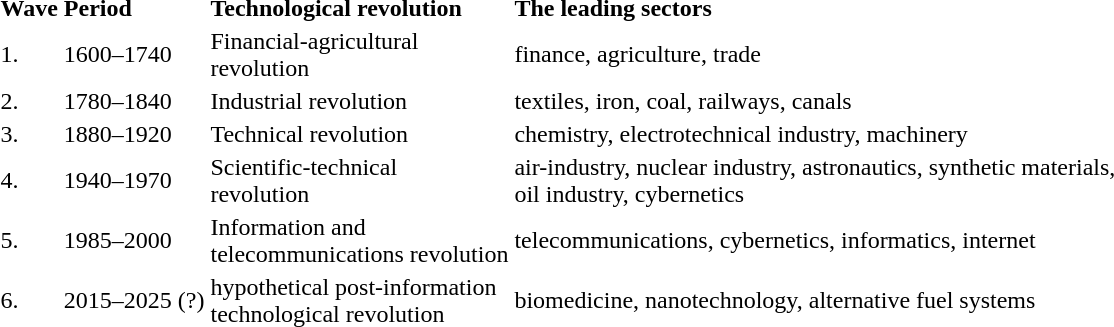<table ->
<tr>
<td><strong>Wave</strong></td>
<td><strong>Period</strong></td>
<td><strong>Technological revolution</strong></td>
<td><strong>The leading sectors</strong></td>
</tr>
<tr>
<td>1.</td>
<td>1600–1740</td>
<td>Financial-agricultural<br>revolution</td>
<td>finance, agriculture, trade</td>
</tr>
<tr>
<td>2.</td>
<td>1780–1840</td>
<td>Industrial revolution</td>
<td>textiles, iron, coal, railways, canals</td>
</tr>
<tr>
<td>3.</td>
<td>1880–1920</td>
<td>Technical revolution</td>
<td>chemistry, electrotechnical industry, machinery</td>
</tr>
<tr>
<td>4.</td>
<td>1940–1970</td>
<td>Scientific-technical<br>revolution</td>
<td>air-industry, nuclear industry, astronautics, synthetic materials,<br>oil industry, cybernetics</td>
</tr>
<tr>
<td>5.</td>
<td>1985–2000</td>
<td>Information and<br>telecommunications
revolution</td>
<td>telecommunications, cybernetics, informatics, internet</td>
</tr>
<tr>
<td>6.</td>
<td>2015–2025 (?)</td>
<td>hypothetical post-information<br>technological revolution</td>
<td>biomedicine, nanotechnology, alternative fuel systems</td>
</tr>
</table>
